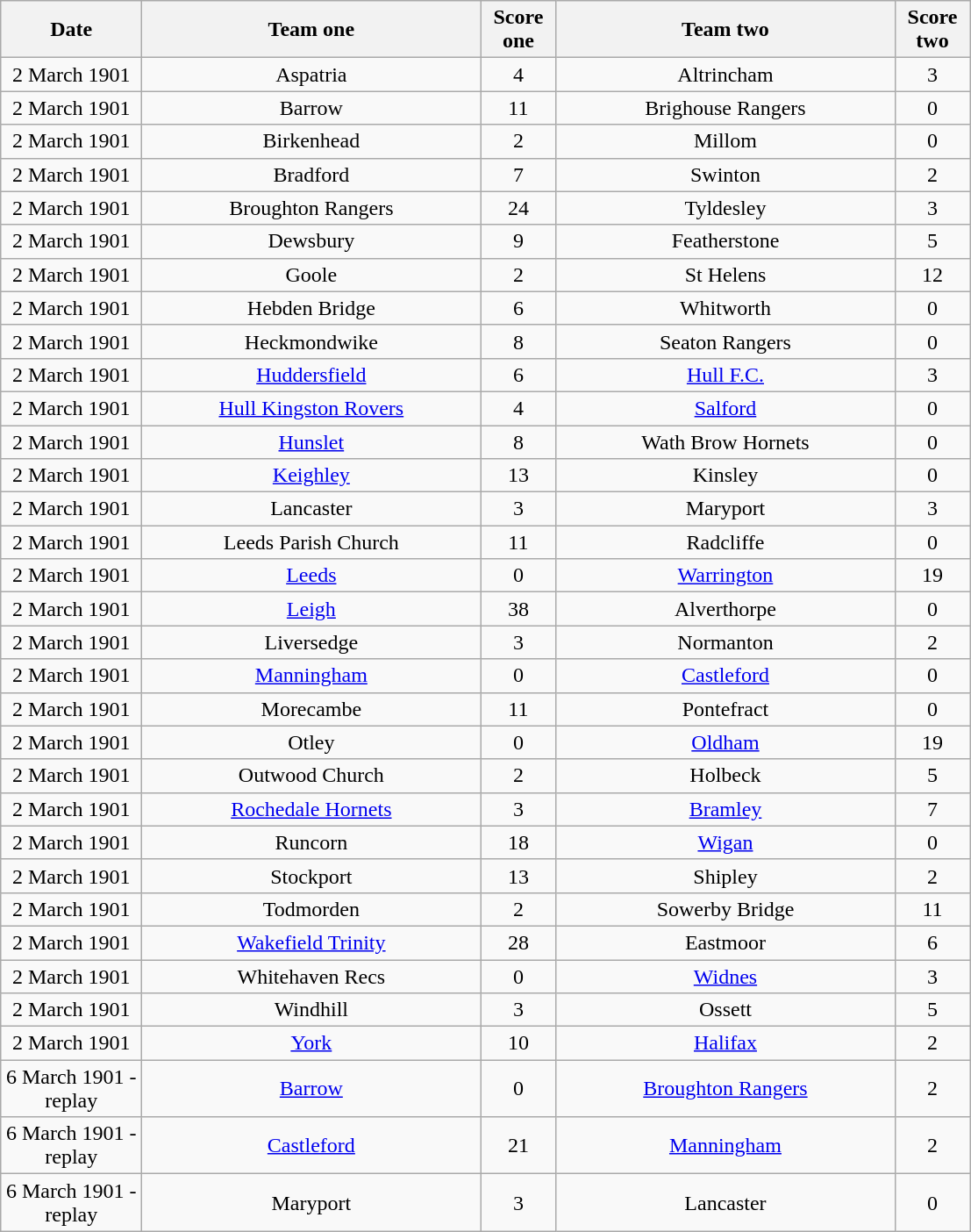<table class="wikitable" style="text-align: center">
<tr>
<th width=100>Date</th>
<th width=250>Team one</th>
<th width=50>Score one</th>
<th width=250>Team two</th>
<th width=50>Score two</th>
</tr>
<tr>
<td>2 March 1901</td>
<td>Aspatria</td>
<td>4</td>
<td>Altrincham</td>
<td>3</td>
</tr>
<tr>
<td>2 March 1901</td>
<td>Barrow</td>
<td>11</td>
<td>Brighouse Rangers</td>
<td>0</td>
</tr>
<tr>
<td>2 March 1901</td>
<td>Birkenhead</td>
<td>2</td>
<td>Millom</td>
<td>0</td>
</tr>
<tr>
<td>2 March 1901</td>
<td>Bradford</td>
<td>7</td>
<td>Swinton</td>
<td>2</td>
</tr>
<tr>
<td>2 March 1901</td>
<td>Broughton Rangers</td>
<td>24</td>
<td>Tyldesley</td>
<td>3</td>
</tr>
<tr>
<td>2 March 1901</td>
<td>Dewsbury</td>
<td>9</td>
<td>Featherstone</td>
<td>5</td>
</tr>
<tr>
<td>2 March 1901</td>
<td>Goole</td>
<td>2</td>
<td>St Helens</td>
<td>12</td>
</tr>
<tr>
<td>2 March 1901</td>
<td>Hebden Bridge</td>
<td>6</td>
<td>Whitworth</td>
<td>0</td>
</tr>
<tr>
<td>2 March 1901</td>
<td>Heckmondwike</td>
<td>8</td>
<td>Seaton Rangers</td>
<td>0</td>
</tr>
<tr>
<td>2 March 1901</td>
<td><a href='#'>Huddersfield</a></td>
<td>6</td>
<td><a href='#'>Hull F.C.</a></td>
<td>3</td>
</tr>
<tr>
<td>2 March 1901</td>
<td><a href='#'>Hull Kingston Rovers</a></td>
<td>4</td>
<td><a href='#'>Salford</a></td>
<td>0</td>
</tr>
<tr>
<td>2 March 1901</td>
<td><a href='#'>Hunslet</a></td>
<td>8</td>
<td>Wath Brow Hornets</td>
<td>0</td>
</tr>
<tr>
<td>2 March 1901</td>
<td><a href='#'>Keighley</a></td>
<td>13</td>
<td>Kinsley</td>
<td>0</td>
</tr>
<tr>
<td>2 March 1901</td>
<td>Lancaster</td>
<td>3</td>
<td>Maryport</td>
<td>3</td>
</tr>
<tr>
<td>2 March 1901</td>
<td>Leeds Parish Church</td>
<td>11</td>
<td>Radcliffe</td>
<td>0</td>
</tr>
<tr>
<td>2 March 1901</td>
<td><a href='#'>Leeds</a></td>
<td>0</td>
<td><a href='#'>Warrington</a></td>
<td>19</td>
</tr>
<tr>
<td>2 March 1901</td>
<td><a href='#'>Leigh</a></td>
<td>38</td>
<td>Alverthorpe</td>
<td>0</td>
</tr>
<tr>
<td>2 March 1901</td>
<td>Liversedge</td>
<td>3</td>
<td>Normanton</td>
<td>2</td>
</tr>
<tr>
<td>2 March 1901</td>
<td><a href='#'>Manningham</a></td>
<td>0</td>
<td><a href='#'>Castleford</a></td>
<td>0</td>
</tr>
<tr>
<td>2 March 1901</td>
<td>Morecambe</td>
<td>11</td>
<td>Pontefract</td>
<td>0</td>
</tr>
<tr>
<td>2 March 1901</td>
<td>Otley</td>
<td>0</td>
<td><a href='#'>Oldham</a></td>
<td>19</td>
</tr>
<tr>
<td>2 March 1901</td>
<td>Outwood Church</td>
<td>2</td>
<td>Holbeck</td>
<td>5</td>
</tr>
<tr>
<td>2 March 1901</td>
<td><a href='#'>Rochedale Hornets</a></td>
<td>3</td>
<td><a href='#'>Bramley</a></td>
<td>7</td>
</tr>
<tr>
<td>2 March 1901</td>
<td>Runcorn</td>
<td>18</td>
<td><a href='#'>Wigan</a></td>
<td>0</td>
</tr>
<tr>
<td>2 March 1901</td>
<td>Stockport</td>
<td>13</td>
<td>Shipley</td>
<td>2</td>
</tr>
<tr>
<td>2 March 1901</td>
<td>Todmorden</td>
<td>2</td>
<td>Sowerby Bridge</td>
<td>11</td>
</tr>
<tr>
<td>2 March 1901</td>
<td><a href='#'>Wakefield Trinity</a></td>
<td>28</td>
<td>Eastmoor</td>
<td>6</td>
</tr>
<tr>
<td>2 March 1901</td>
<td>Whitehaven Recs</td>
<td>0</td>
<td><a href='#'>Widnes</a></td>
<td>3</td>
</tr>
<tr>
<td>2 March 1901</td>
<td>Windhill</td>
<td>3</td>
<td>Ossett</td>
<td>5</td>
</tr>
<tr>
<td>2 March 1901</td>
<td><a href='#'>York</a></td>
<td>10</td>
<td><a href='#'>Halifax</a></td>
<td>2</td>
</tr>
<tr>
<td>6 March 1901 - replay</td>
<td><a href='#'>Barrow</a></td>
<td>0</td>
<td><a href='#'>Broughton Rangers</a></td>
<td>2</td>
</tr>
<tr>
<td>6 March 1901 - replay</td>
<td><a href='#'>Castleford</a></td>
<td>21</td>
<td><a href='#'>Manningham</a></td>
<td>2</td>
</tr>
<tr>
<td>6 March 1901 - replay</td>
<td>Maryport</td>
<td>3</td>
<td>Lancaster</td>
<td>0</td>
</tr>
</table>
